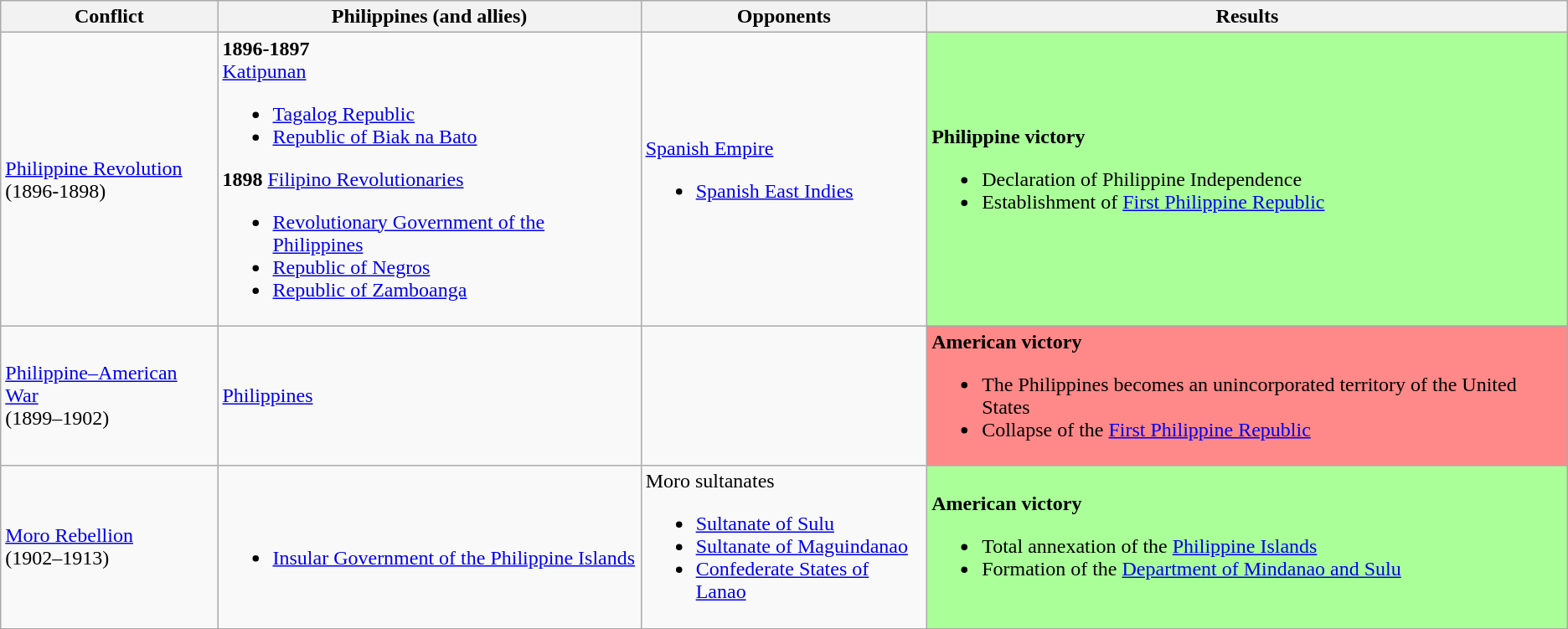<table class="wikitable">
<tr>
<th scope="col">Conflict</th>
<th scope="col">Philippines (and allies)</th>
<th scope="col">Opponents</th>
<th scope="col">Results</th>
</tr>
<tr>
<td><a href='#'>Philippine Revolution</a><br>(1896-1898)</td>
<td><strong>1896-1897</strong><br> <a href='#'>Katipunan</a><ul><li> <a href='#'>Tagalog Republic</a></li><li> <a href='#'>Republic of Biak na Bato</a></li></ul><strong>1898</strong>
 <a href='#'>Filipino Revolutionaries</a><ul><li> <a href='#'>Revolutionary Government of the Philippines</a></li><li> <a href='#'>Republic of Negros</a></li><li><a href='#'>Republic of Zamboanga</a></li></ul></td>
<td> <a href='#'>Spanish Empire</a><br><ul><li> <a href='#'>Spanish East Indies</a></li></ul></td>
<td style="Background:#AF9"><strong>Philippine victory</strong><br><ul><li>Declaration of Philippine Independence</li><li>Establishment of <a href='#'>First Philippine Republic</a></li></ul></td>
</tr>
<tr>
<td><a href='#'>Philippine–American War</a><br>(1899–1902)</td>
<td> <a href='#'>Philippines</a></td>
<td></td>
<td style="Background:#F88"><strong>American victory</strong><br><ul><li>The Philippines becomes an unincorporated territory of the United States</li><li>Collapse of the <a href='#'>First Philippine Republic</a></li></ul></td>
</tr>
<tr>
<td><a href='#'>Moro Rebellion</a><br>(1902–1913)</td>
<td><br><ul><li><a href='#'>Insular Government of the Philippine Islands</a></li></ul></td>
<td>Moro sultanates<br><ul><li> <a href='#'>Sultanate of Sulu</a></li><li> <a href='#'>Sultanate of Maguindanao</a></li><li><a href='#'>Confederate States of Lanao</a></li></ul></td>
<td style="Background:#AF9"><strong>American victory</strong><br><ul><li>Total annexation of the <a href='#'>Philippine Islands</a></li><li>Formation of the <a href='#'>Department of Mindanao and Sulu</a></li></ul></td>
</tr>
</table>
